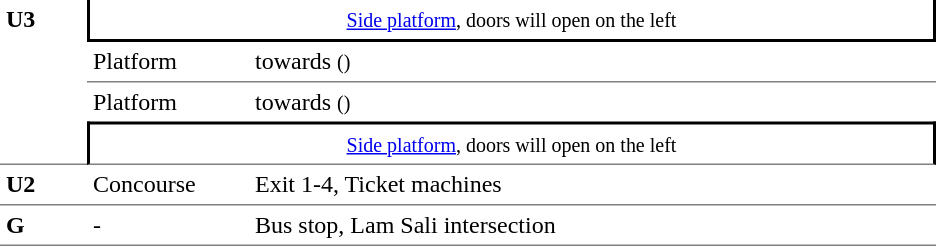<table table border=0 cellspacing=0 cellpadding=4>
<tr>
<td style="border-bottom:solid 1px gray;" rowspan=4 valign=top width=50><strong>U3</strong></td>
<td style = "border-right:solid 2px black;border-left:solid 2px black;border-bottom:solid 2px black;text-align:center;" colspan=2><small><a href='#'>Side platform</a>, doors will open on the left</small></td>
</tr>
<tr>
<td style = "border-bottom:solid 1px gray;" width=100>Platform </td>
<td style = "border-bottom:solid 1px gray;" width=450> towards  <small>()</small></td>
</tr>
<tr>
<td>Platform </td>
<td> towards  <small>()</small></td>
</tr>
<tr>
<td style = "border-top:solid 2px black;border-right:solid 2px black;border-left:solid 2px black;border-bottom:solid 1px gray;text-align:center;" colspan=2><small><a href='#'>Side platform</a>, doors will open on the left</small></td>
</tr>
<tr>
<td style = "border-bottom:solid 1px gray;" rowspan=1 valign=top><strong>U2</strong></td>
<td style = "border-bottom:solid 1px gray;" valign=top>Concourse</td>
<td style = "border-bottom:solid 1px gray;" valign=top>Exit 1-4, Ticket machines</td>
</tr>
<tr>
<td style = "border-bottom:solid 1px gray;" rowspan=1 valign=top><strong>G</strong></td>
<td style = "border-bottom:solid 1px gray;" valign=top>-</td>
<td style = "border-bottom:solid 1px gray;" valign=top>Bus stop, Lam Sali intersection</td>
</tr>
</table>
